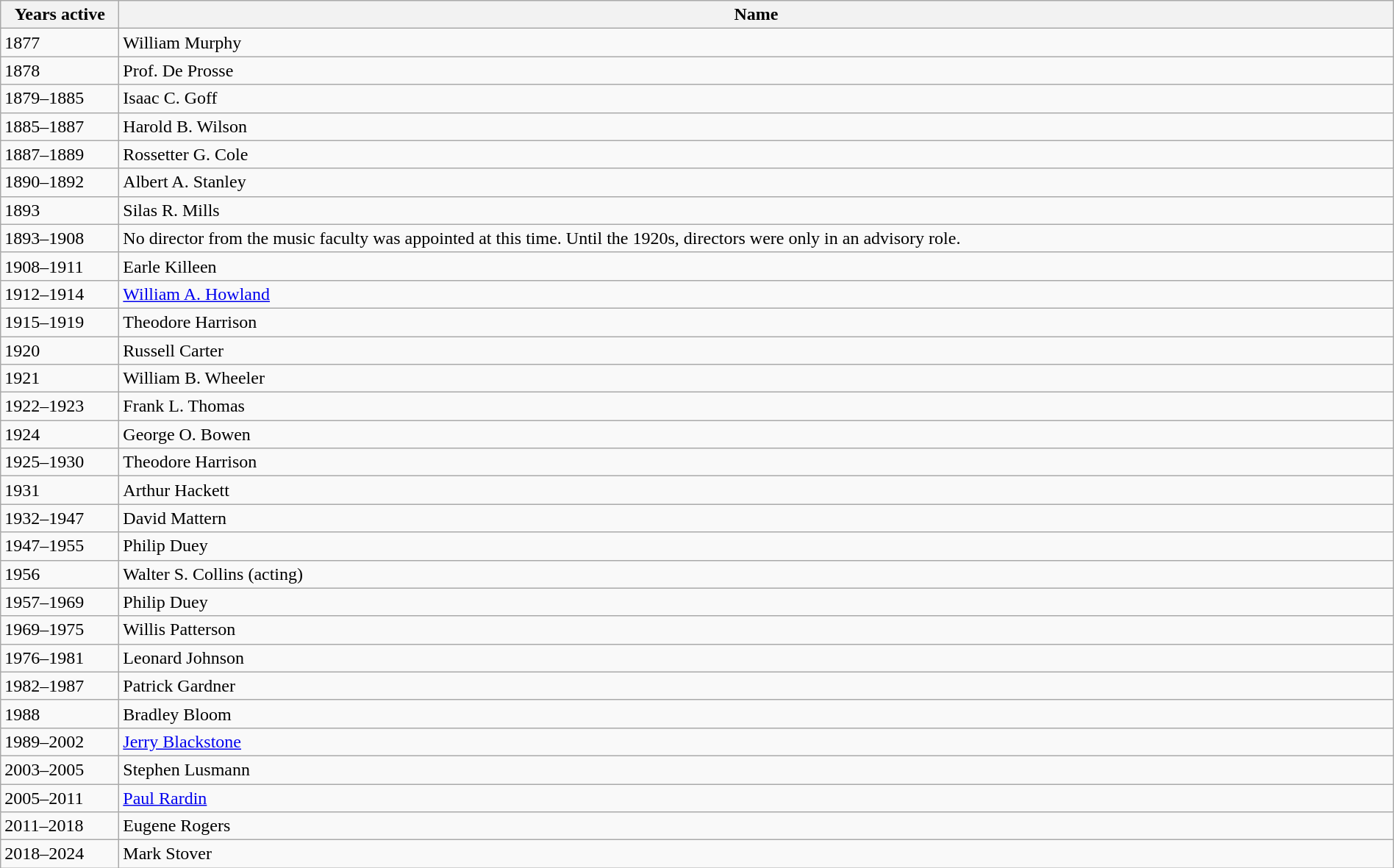<table class="wikitable sortable" style="width:100%">
<tr>
<th width="100px">Years active</th>
<th width="*">Name</th>
</tr>
<tr>
<td>1877</td>
<td>William Murphy</td>
</tr>
<tr>
<td>1878</td>
<td>Prof. De Prosse</td>
</tr>
<tr>
<td>1879–1885</td>
<td>Isaac C. Goff</td>
</tr>
<tr>
<td>1885–1887</td>
<td>Harold B. Wilson</td>
</tr>
<tr>
<td>1887–1889</td>
<td>Rossetter G. Cole</td>
</tr>
<tr>
<td>1890–1892</td>
<td>Albert A. Stanley</td>
</tr>
<tr>
<td>1893</td>
<td>Silas R. Mills</td>
</tr>
<tr>
<td>1893–1908</td>
<td>No director from the music faculty was appointed at this time. Until the 1920s, directors were only in an advisory role.</td>
</tr>
<tr>
<td>1908–1911</td>
<td>Earle Killeen</td>
</tr>
<tr>
<td>1912–1914</td>
<td><a href='#'>William A. Howland</a></td>
</tr>
<tr>
<td>1915–1919</td>
<td>Theodore Harrison</td>
</tr>
<tr>
<td>1920</td>
<td>Russell Carter</td>
</tr>
<tr>
<td>1921</td>
<td>William B. Wheeler</td>
</tr>
<tr>
<td>1922–1923</td>
<td>Frank L. Thomas</td>
</tr>
<tr>
<td>1924</td>
<td>George O. Bowen</td>
</tr>
<tr>
<td>1925–1930</td>
<td>Theodore Harrison</td>
</tr>
<tr>
<td>1931</td>
<td>Arthur Hackett</td>
</tr>
<tr>
<td>1932–1947</td>
<td>David Mattern</td>
</tr>
<tr>
<td>1947–1955</td>
<td>Philip Duey</td>
</tr>
<tr>
<td>1956</td>
<td>Walter S. Collins (acting)</td>
</tr>
<tr>
<td>1957–1969</td>
<td>Philip Duey</td>
</tr>
<tr>
<td>1969–1975</td>
<td>Willis Patterson</td>
</tr>
<tr>
<td>1976–1981</td>
<td>Leonard Johnson</td>
</tr>
<tr>
<td>1982–1987</td>
<td>Patrick Gardner</td>
</tr>
<tr>
<td>1988</td>
<td>Bradley Bloom</td>
</tr>
<tr>
<td>1989–2002</td>
<td><a href='#'>Jerry Blackstone</a></td>
</tr>
<tr>
<td>2003–2005</td>
<td>Stephen Lusmann</td>
</tr>
<tr>
<td>2005–2011</td>
<td><a href='#'>Paul Rardin</a></td>
</tr>
<tr>
<td>2011–2018</td>
<td>Eugene Rogers</td>
</tr>
<tr>
<td>2018–2024</td>
<td>Mark Stover</td>
</tr>
</table>
